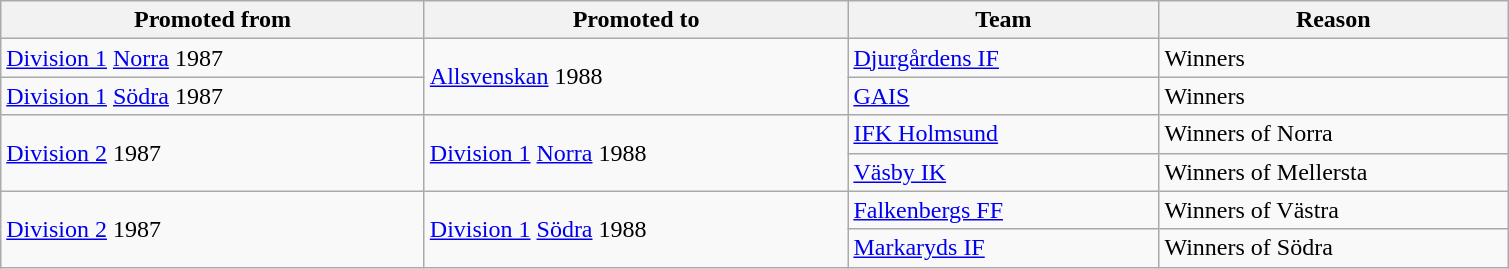<table class="wikitable" style="text-align: left">
<tr>
<th style="width: 275px;">Promoted from</th>
<th style="width: 275px;">Promoted to</th>
<th style="width: 200px;">Team</th>
<th style="width: 225px;">Reason</th>
</tr>
<tr>
<td><a href='#'>Division 1</a> <a href='#'>Norra</a> 1987</td>
<td rowspan=2><a href='#'>Allsvenskan</a> 1988</td>
<td><a href='#'>Djurgårdens IF</a></td>
<td>Winners</td>
</tr>
<tr>
<td><a href='#'>Division 1</a> <a href='#'>Södra</a> 1987</td>
<td><a href='#'>GAIS</a></td>
<td>Winners</td>
</tr>
<tr>
<td rowspan=2><a href='#'>Division 2</a> 1987</td>
<td rowspan=2><a href='#'>Division 1</a> <a href='#'>Norra</a> 1988</td>
<td><a href='#'>IFK Holmsund</a></td>
<td>Winners of Norra</td>
</tr>
<tr>
<td><a href='#'>Väsby IK</a></td>
<td>Winners of Mellersta</td>
</tr>
<tr>
<td rowspan=2><a href='#'>Division 2</a> 1987</td>
<td rowspan=2><a href='#'>Division 1</a> <a href='#'>Södra</a> 1988</td>
<td><a href='#'>Falkenbergs FF</a></td>
<td>Winners of Västra</td>
</tr>
<tr>
<td><a href='#'>Markaryds IF</a></td>
<td>Winners of Södra</td>
</tr>
</table>
